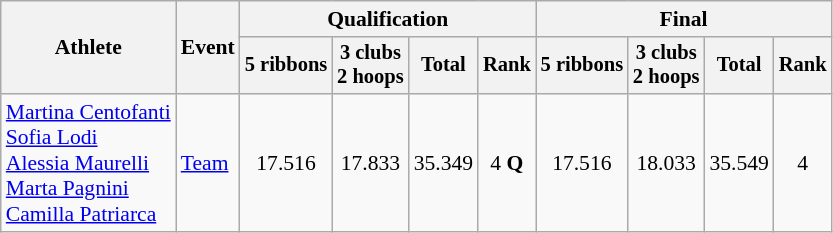<table class="wikitable" style="font-size:90%">
<tr>
<th rowspan="2">Athlete</th>
<th rowspan="2">Event</th>
<th colspan="4">Qualification</th>
<th colspan="4">Final</th>
</tr>
<tr style="font-size:95%">
<th>5 ribbons</th>
<th>3 clubs<br>2 hoops</th>
<th>Total</th>
<th>Rank</th>
<th>5 ribbons</th>
<th>3 clubs<br>2 hoops</th>
<th>Total</th>
<th>Rank</th>
</tr>
<tr align=center>
<td align=left><a href='#'>Martina Centofanti</a><br><a href='#'>Sofia Lodi</a><br><a href='#'>Alessia Maurelli</a><br><a href='#'>Marta Pagnini</a><br><a href='#'>Camilla Patriarca</a></td>
<td align=left><a href='#'>Team</a></td>
<td>17.516</td>
<td>17.833</td>
<td>35.349</td>
<td>4 <strong>Q</strong></td>
<td>17.516</td>
<td>18.033</td>
<td>35.549</td>
<td>4</td>
</tr>
</table>
